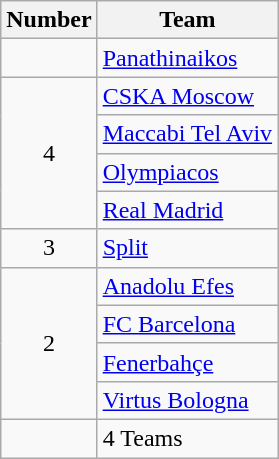<table class="wikitable sortable">
<tr>
<th>Number</th>
<th>Team</th>
</tr>
<tr>
<td></td>
<td> <a href='#'>Panathinaikos</a></td>
</tr>
<tr>
<td rowspan="4" style="text-align:center;">4</td>
<td> <a href='#'>CSKA Moscow</a></td>
</tr>
<tr>
<td> <a href='#'>Maccabi Tel Aviv</a></td>
</tr>
<tr>
<td> <a href='#'>Olympiacos</a></td>
</tr>
<tr>
<td> <a href='#'>Real Madrid</a></td>
</tr>
<tr>
<td rowspan="1" style="text-align:center;">3</td>
<td> <a href='#'>Split</a></td>
</tr>
<tr>
<td rowspan="4" style="text-align:center;">2</td>
<td> <a href='#'>Anadolu Efes</a></td>
</tr>
<tr>
<td> <a href='#'>FC Barcelona</a></td>
</tr>
<tr>
<td> <a href='#'>Fenerbahçe</a></td>
</tr>
<tr>
<td> <a href='#'>Virtus Bologna</a></td>
</tr>
<tr>
<td></td>
<td>4 Teams</td>
</tr>
</table>
